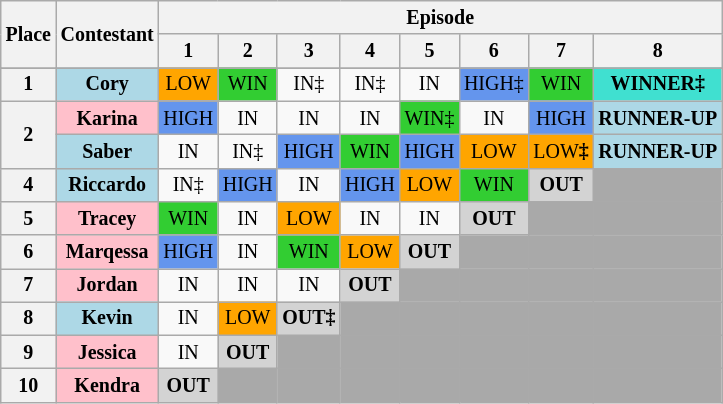<table class="wikitable" style="text-align: center; font-size: 10pt">
<tr>
<th rowspan="2">Place</th>
<th rowspan="2">Contestant</th>
<th colspan="18">Episode</th>
</tr>
<tr>
<th>1</th>
<th>2</th>
<th>3</th>
<th>4</th>
<th>5</th>
<th>6</th>
<th>7</th>
<th>8</th>
</tr>
<tr>
</tr>
<tr>
<th>1</th>
<th style="background:lightblue"><strong>Cory</strong></th>
<td style="background:orange;">LOW</td>
<td style="background:limegreen;">WIN</td>
<td>IN‡</td>
<td>IN‡</td>
<td>IN</td>
<td style="background:cornflowerblue;">HIGH‡</td>
<td style="background:limegreen;">WIN</td>
<td style="background:turquoise;"><strong>WINNER‡</strong></td>
</tr>
<tr>
<th rowspan="2">2</th>
<th style="background:pink"><strong>Karina</strong></th>
<td style="background:cornflowerblue;">HIGH</td>
<td>IN</td>
<td>IN</td>
<td>IN</td>
<td style="background:limegreen;">WIN‡</td>
<td>IN</td>
<td style="background:cornflowerblue;">HIGH</td>
<td style="background:lightblue;"><strong>RUNNER-UP</strong></td>
</tr>
<tr>
<th style="background:lightblue"><strong>Saber</strong></th>
<td>IN</td>
<td>IN‡</td>
<td style="background:cornflowerblue;">HIGH</td>
<td style="background:limegreen;">WIN</td>
<td style="background:cornflowerblue;">HIGH</td>
<td style="background:orange;">LOW</td>
<td style="background:orange;">LOW<strong>‡</strong></td>
<td style="background:lightblue;"><strong>RUNNER-UP</strong></td>
</tr>
<tr>
<th>4</th>
<th style="background:lightblue"><strong>Riccardo</strong></th>
<td>IN‡</td>
<td style="background:cornflowerblue;">HIGH</td>
<td>IN</td>
<td style="background:cornflowerblue;">HIGH</td>
<td style="background:orange;">LOW</td>
<td style="background:limegreen;">WIN</td>
<td style="background:lightgrey;"><strong>OUT</strong></td>
<td colspan style="background:darkgrey;"></td>
</tr>
<tr>
<th>5</th>
<th style="background:pink"><strong>Tracey</strong></th>
<td style="background:limegreen;">WIN</td>
<td>IN</td>
<td style="background:orange;">LOW</td>
<td>IN</td>
<td>IN</td>
<td style="background:lightgrey;"><strong>OUT</strong></td>
<td colspan style="background:darkgrey;"></td>
<td colspan style="background:darkgrey;"></td>
</tr>
<tr>
<th>6</th>
<th style="background:pink"><strong>Marqessa</strong></th>
<td style="background:cornflowerblue;">HIGH</td>
<td>IN</td>
<td style="background:limegreen;">WIN</td>
<td style="background:orange;">LOW</td>
<td style="background:lightgrey;"><strong>OUT</strong></td>
<td colspan style="background:darkgrey;"></td>
<td colspan style="background:darkgrey;"></td>
<td colspan style="background:darkgrey;"></td>
</tr>
<tr>
<th>7</th>
<th style="background:pink"><strong>Jordan</strong></th>
<td>IN</td>
<td>IN</td>
<td>IN</td>
<td style="background:lightgrey;"><strong>OUT</strong></td>
<td colspan style="background:darkgrey;"></td>
<td colspan style="background:darkgrey;"></td>
<td colspan style="background:darkgrey;"></td>
<td colspan style="background:darkgrey;"></td>
</tr>
<tr>
<th>8</th>
<th style="background:lightblue"><strong>Kevin</strong></th>
<td>IN</td>
<td style="background:orange;">LOW</td>
<td style="background:lightgrey;"><strong>OUT‡</strong></td>
<td colspan style="background:darkgrey;"></td>
<td colspan style="background:darkgrey;"></td>
<td colspan style="background:darkgrey;"></td>
<td colspan style="background:darkgrey;"></td>
<td colspan style="background:darkgrey;"></td>
</tr>
<tr>
<th>9</th>
<th style="background:pink"><strong>Jessica</strong></th>
<td>IN</td>
<td style="background:lightgrey;"><strong>OUT</strong></td>
<td colspan style="background:darkgrey;"></td>
<td colspan style="background:darkgrey;"></td>
<td colspan style="background:darkgrey;"></td>
<td colspan style="background:darkgrey;"></td>
<td colspan style="background:darkgrey;"></td>
<td colspan style="background:darkgrey;"></td>
</tr>
<tr>
<th>10</th>
<th style="background:pink"><strong>Kendra</strong></th>
<td style="background:lightgrey;"><strong>OUT</strong></td>
<td colspan style="background:darkgrey;"></td>
<td colspan style="background:darkgrey;"></td>
<td colspan style="background:darkgrey;"></td>
<td colspan style="background:darkgrey;"></td>
<td colspan style="background:darkgrey;"></td>
<td colspan style="background:darkgrey;"></td>
<td colspan style="background:darkgrey;"></td>
</tr>
</table>
